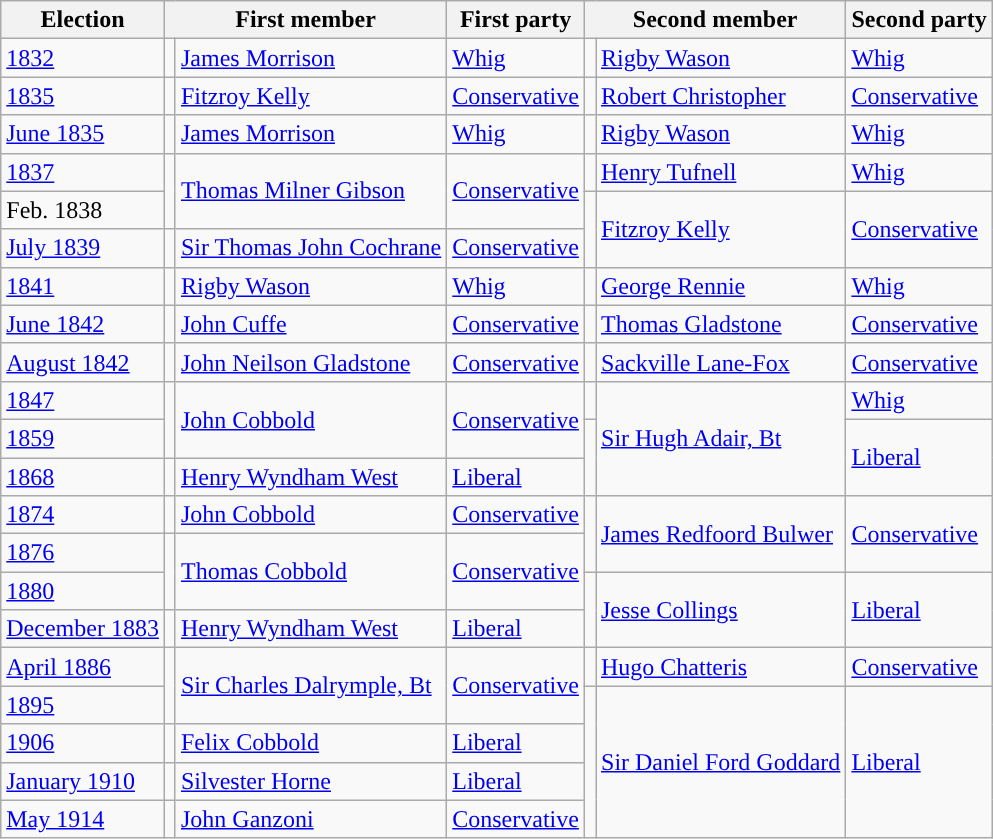<table class="wikitable">
<tr>
<th>Election</th>
<th colspan="2">First member</th>
<th>First party</th>
<th colspan="2">Second member</th>
<th>Second party</th>
</tr>
<tr>
<td><a href='#'>1832</a></td>
<td style="color:inherit;background-color: "></td>
<td><a href='#'>James Morrison</a>	</td>
<td><a href='#'>Whig</a></td>
<td style="color:inherit;background-color: "></td>
<td><a href='#'>Rigby Wason</a>	</td>
<td><a href='#'>Whig</a></td>
</tr>
<tr>
<td><a href='#'>1835</a></td>
<td style="color:inherit;background-color: "></td>
<td><a href='#'>Fitzroy Kelly</a>	</td>
<td><a href='#'>Conservative</a></td>
<td style="color:inherit;background-color: "></td>
<td><a href='#'>Robert Christopher</a>	</td>
<td><a href='#'>Conservative</a></td>
</tr>
<tr>
<td><a href='#'>June 1835</a></td>
<td style="color:inherit;background-color: "></td>
<td><a href='#'>James Morrison</a>	</td>
<td><a href='#'>Whig</a></td>
<td style="color:inherit;background-color: "></td>
<td><a href='#'>Rigby Wason</a>	</td>
<td><a href='#'>Whig</a></td>
</tr>
<tr>
<td><a href='#'>1837</a></td>
<td rowspan="2" style="color:inherit;background-color: "></td>
<td rowspan="2"><a href='#'>Thomas Milner Gibson</a>	</td>
<td rowspan="2"><a href='#'>Conservative</a></td>
<td style="color:inherit;background-color: "></td>
<td><a href='#'>Henry Tufnell</a>	</td>
<td><a href='#'>Whig</a></td>
</tr>
<tr>
<td>Feb. 1838</td>
<td rowspan="2" style="color:inherit;background-color: "></td>
<td rowspan="2"><a href='#'>Fitzroy Kelly</a>	</td>
<td rowspan="2"><a href='#'>Conservative</a></td>
</tr>
<tr>
<td><a href='#'>July 1839</a></td>
<td style="color:inherit;background-color: "></td>
<td><a href='#'>Sir Thomas John Cochrane</a>	</td>
<td><a href='#'>Conservative</a></td>
</tr>
<tr>
<td><a href='#'>1841</a></td>
<td style="color:inherit;background-color: "></td>
<td><a href='#'>Rigby Wason</a>	</td>
<td><a href='#'>Whig</a></td>
<td style="color:inherit;background-color: "></td>
<td><a href='#'>George Rennie</a>	</td>
<td><a href='#'>Whig</a></td>
</tr>
<tr>
<td><a href='#'>June 1842</a></td>
<td style="color:inherit;background-color: "></td>
<td><a href='#'>John Cuffe</a>	</td>
<td><a href='#'>Conservative</a></td>
<td style="color:inherit;background-color: "></td>
<td><a href='#'>Thomas Gladstone</a>	</td>
<td><a href='#'>Conservative</a></td>
</tr>
<tr>
<td><a href='#'>August 1842</a></td>
<td style="color:inherit;background-color: "></td>
<td><a href='#'>John Neilson Gladstone</a>	</td>
<td><a href='#'>Conservative</a></td>
<td style="color:inherit;background-color: "></td>
<td><a href='#'>Sackville Lane-Fox</a>	</td>
<td><a href='#'>Conservative</a></td>
</tr>
<tr>
<td><a href='#'>1847</a></td>
<td rowspan="2" style="color:inherit;background-color: "></td>
<td rowspan="2"><a href='#'>John Cobbold</a>	</td>
<td rowspan="2"><a href='#'>Conservative</a></td>
<td style="color:inherit;background-color: "></td>
<td rowspan="3"><a href='#'>Sir Hugh Adair, Bt</a>	</td>
<td><a href='#'>Whig</a></td>
</tr>
<tr>
<td><a href='#'>1859</a></td>
<td rowspan="2" style="color:inherit;background-color: "></td>
<td rowspan="2"><a href='#'>Liberal</a></td>
</tr>
<tr>
<td><a href='#'>1868</a></td>
<td style="color:inherit;background-color: "></td>
<td><a href='#'>Henry Wyndham West</a>	</td>
<td><a href='#'>Liberal</a></td>
</tr>
<tr>
<td><a href='#'>1874</a></td>
<td style="color:inherit;background-color: "></td>
<td><a href='#'>John Cobbold</a>	</td>
<td><a href='#'>Conservative</a></td>
<td rowspan="2" style="color:inherit;background-color: "></td>
<td rowspan="2"><a href='#'>James Redfoord Bulwer</a>	</td>
<td rowspan="2"><a href='#'>Conservative</a></td>
</tr>
<tr>
<td><a href='#'>1876</a></td>
<td rowspan="2" style="color:inherit;background-color: "></td>
<td rowspan="2"><a href='#'>Thomas Cobbold</a>	</td>
<td rowspan="2"><a href='#'>Conservative</a></td>
</tr>
<tr>
<td><a href='#'>1880</a></td>
<td rowspan="2" style="color:inherit;background-color: "></td>
<td rowspan="2"><a href='#'>Jesse Collings</a>	</td>
<td rowspan="2"><a href='#'>Liberal</a></td>
</tr>
<tr>
<td><a href='#'>December 1883</a></td>
<td style="color:inherit;background-color: "></td>
<td><a href='#'>Henry Wyndham West</a>	</td>
<td><a href='#'>Liberal</a></td>
</tr>
<tr>
<td><a href='#'>April 1886</a></td>
<td rowspan="2" style="color:inherit;background-color: "></td>
<td rowspan="2"><a href='#'>Sir Charles Dalrymple, Bt</a>	</td>
<td rowspan="2"><a href='#'>Conservative</a></td>
<td style="color:inherit;background-color: "></td>
<td><a href='#'>Hugo Chatteris</a>	</td>
<td><a href='#'>Conservative</a></td>
</tr>
<tr>
<td><a href='#'>1895</a></td>
<td rowspan="4" style="color:inherit;background-color: "></td>
<td rowspan="4"><a href='#'>Sir Daniel Ford Goddard</a>	</td>
<td rowspan="4"><a href='#'>Liberal</a></td>
</tr>
<tr>
<td><a href='#'>1906</a></td>
<td style="color:inherit;background-color: "></td>
<td><a href='#'>Felix Cobbold</a>	</td>
<td><a href='#'>Liberal</a></td>
</tr>
<tr>
<td><a href='#'>January 1910</a></td>
<td style="color:inherit;background-color: "></td>
<td><a href='#'>Silvester Horne</a>	</td>
<td><a href='#'>Liberal</a></td>
</tr>
<tr>
<td><a href='#'>May 1914</a></td>
<td style="color:inherit;background-color: "></td>
<td><a href='#'>John Ganzoni</a></td>
<td><a href='#'>Conservative</a></td>
</tr>
</table>
